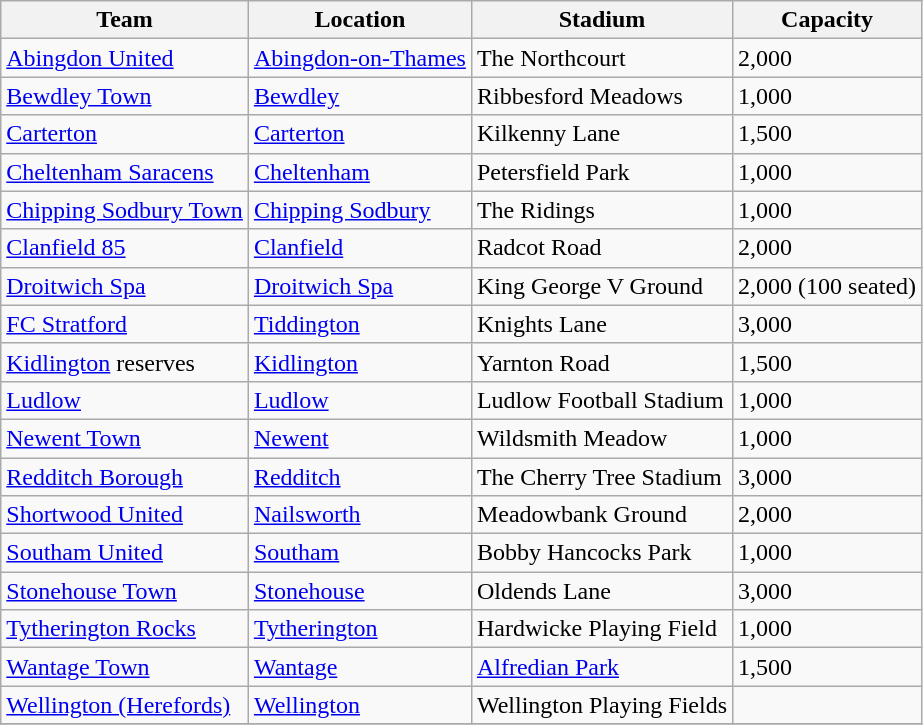<table class="wikitable sortable defaultleft col4center">
<tr>
<th>Team</th>
<th>Location</th>
<th>Stadium</th>
<th>Capacity</th>
</tr>
<tr>
<td><a href='#'>Abingdon United</a></td>
<td><a href='#'>Abingdon-on-Thames</a></td>
<td>The Northcourt</td>
<td>2,000</td>
</tr>
<tr>
<td><a href='#'>Bewdley Town</a></td>
<td><a href='#'>Bewdley</a></td>
<td>Ribbesford Meadows</td>
<td>1,000</td>
</tr>
<tr>
<td><a href='#'>Carterton</a></td>
<td><a href='#'>Carterton</a></td>
<td>Kilkenny Lane</td>
<td>1,500</td>
</tr>
<tr>
<td><a href='#'>Cheltenham Saracens</a></td>
<td><a href='#'>Cheltenham</a></td>
<td>Petersfield Park</td>
<td>1,000</td>
</tr>
<tr>
<td><a href='#'>Chipping Sodbury Town</a></td>
<td><a href='#'>Chipping Sodbury</a></td>
<td>The Ridings</td>
<td>1,000</td>
</tr>
<tr>
<td><a href='#'>Clanfield 85</a></td>
<td><a href='#'>Clanfield</a></td>
<td>Radcot Road</td>
<td>2,000</td>
</tr>
<tr>
<td><a href='#'>Droitwich Spa</a></td>
<td><a href='#'>Droitwich Spa</a></td>
<td>King George V Ground</td>
<td>2,000 (100 seated)</td>
</tr>
<tr>
<td><a href='#'>FC Stratford</a></td>
<td><a href='#'>Tiddington</a></td>
<td>Knights Lane</td>
<td>3,000</td>
</tr>
<tr>
<td><a href='#'>Kidlington</a> reserves</td>
<td><a href='#'>Kidlington</a></td>
<td>Yarnton Road</td>
<td>1,500</td>
</tr>
<tr>
<td><a href='#'>Ludlow</a></td>
<td><a href='#'>Ludlow</a></td>
<td>Ludlow Football Stadium</td>
<td>1,000</td>
</tr>
<tr>
<td><a href='#'>Newent Town</a></td>
<td><a href='#'>Newent</a></td>
<td>Wildsmith Meadow</td>
<td>1,000</td>
</tr>
<tr>
<td><a href='#'>Redditch Borough</a></td>
<td><a href='#'>Redditch</a></td>
<td>The Cherry Tree Stadium</td>
<td>3,000</td>
</tr>
<tr>
<td><a href='#'>Shortwood United</a></td>
<td><a href='#'>Nailsworth</a></td>
<td>Meadowbank Ground</td>
<td>2,000</td>
</tr>
<tr>
<td><a href='#'>Southam United</a></td>
<td><a href='#'>Southam</a></td>
<td>Bobby Hancocks Park</td>
<td>1,000</td>
</tr>
<tr>
<td><a href='#'>Stonehouse Town</a></td>
<td><a href='#'>Stonehouse</a></td>
<td>Oldends Lane</td>
<td>3,000</td>
</tr>
<tr>
<td><a href='#'>Tytherington Rocks</a></td>
<td><a href='#'>Tytherington</a></td>
<td>Hardwicke Playing Field</td>
<td>1,000</td>
</tr>
<tr>
<td><a href='#'>Wantage Town</a></td>
<td><a href='#'>Wantage</a></td>
<td><a href='#'>Alfredian Park</a></td>
<td>1,500</td>
</tr>
<tr>
<td><a href='#'>Wellington (Herefords)</a></td>
<td><a href='#'>Wellington</a></td>
<td>Wellington Playing Fields</td>
<td></td>
</tr>
<tr>
</tr>
</table>
